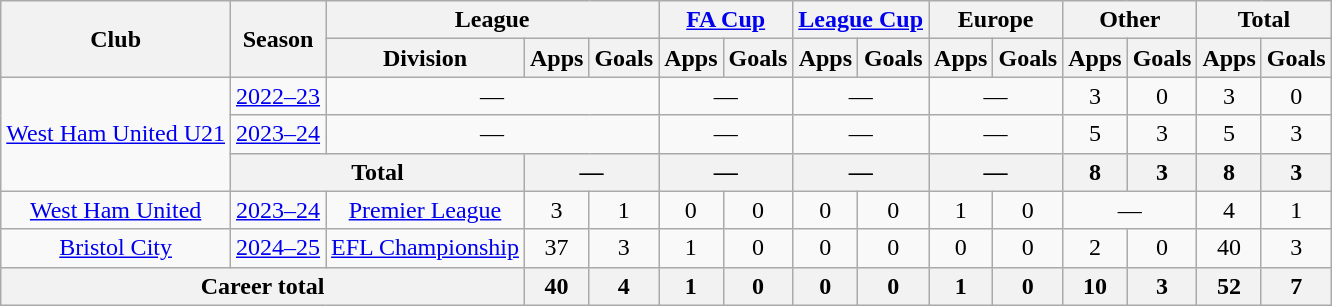<table class="wikitable" style="text-align: center;">
<tr>
<th rowspan="2">Club</th>
<th rowspan="2">Season</th>
<th colspan="3">League</th>
<th colspan="2"><a href='#'>FA Cup</a></th>
<th colspan="2"><a href='#'>League Cup</a></th>
<th colspan="2">Europe</th>
<th colspan="2">Other</th>
<th colspan="2">Total</th>
</tr>
<tr>
<th>Division</th>
<th>Apps</th>
<th>Goals</th>
<th>Apps</th>
<th>Goals</th>
<th>Apps</th>
<th>Goals</th>
<th>Apps</th>
<th>Goals</th>
<th>Apps</th>
<th>Goals</th>
<th>Apps</th>
<th>Goals</th>
</tr>
<tr>
<td rowspan="3"><a href='#'>West Ham United U21</a></td>
<td><a href='#'>2022–23</a></td>
<td colspan="3">—</td>
<td colspan="2">—</td>
<td colspan="2">—</td>
<td colspan="2">—</td>
<td>3</td>
<td>0</td>
<td>3</td>
<td>0</td>
</tr>
<tr>
<td><a href='#'>2023–24</a></td>
<td colspan="3">—</td>
<td colspan="2">—</td>
<td colspan="2">—</td>
<td colspan="2">—</td>
<td>5</td>
<td>3</td>
<td>5</td>
<td>3</td>
</tr>
<tr>
<th colspan="2">Total</th>
<th colspan="2">—</th>
<th colspan="2">—</th>
<th colspan="2">—</th>
<th colspan="2">—</th>
<th>8</th>
<th>3</th>
<th>8</th>
<th>3</th>
</tr>
<tr>
<td><a href='#'>West Ham United</a></td>
<td><a href='#'>2023–24</a></td>
<td><a href='#'>Premier League</a></td>
<td>3</td>
<td>1</td>
<td>0</td>
<td>0</td>
<td>0</td>
<td>0</td>
<td>1</td>
<td>0</td>
<td colspan="2">—</td>
<td>4</td>
<td>1</td>
</tr>
<tr>
<td><a href='#'>Bristol City</a></td>
<td><a href='#'>2024–25</a></td>
<td><a href='#'>EFL Championship</a></td>
<td>37</td>
<td>3</td>
<td>1</td>
<td>0</td>
<td>0</td>
<td>0</td>
<td>0</td>
<td>0</td>
<td>2</td>
<td>0</td>
<td>40</td>
<td>3</td>
</tr>
<tr>
<th colspan="3">Career total</th>
<th>40</th>
<th>4</th>
<th>1</th>
<th>0</th>
<th>0</th>
<th>0</th>
<th>1</th>
<th>0</th>
<th>10</th>
<th>3</th>
<th>52</th>
<th>7</th>
</tr>
</table>
